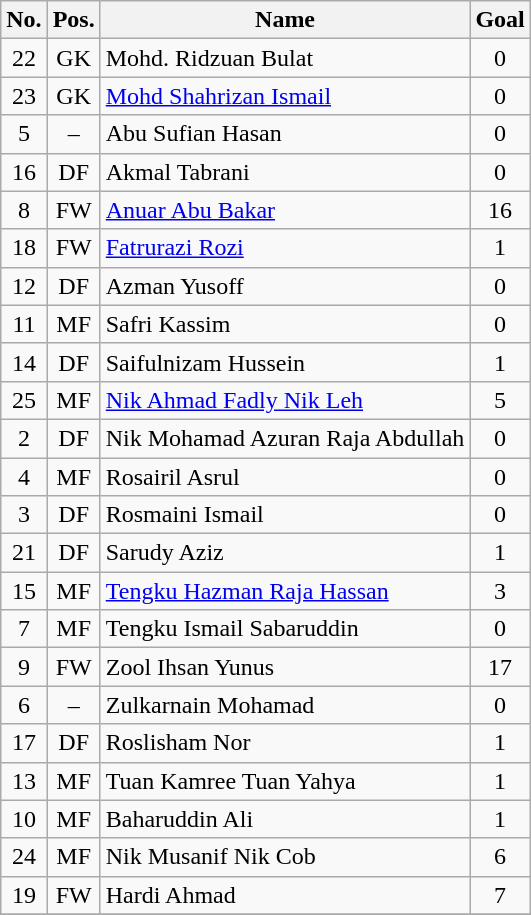<table class="wikitable" style="text-align:center">
<tr>
<th>No.</th>
<th>Pos.</th>
<th>Name</th>
<th>Goal</th>
</tr>
<tr>
<td>22</td>
<td>GK</td>
<td align="left">Mohd. Ridzuan Bulat</td>
<td>0</td>
</tr>
<tr>
<td>23</td>
<td>GK</td>
<td align="left"><a href='#'>Mohd Shahrizan Ismail</a></td>
<td>0</td>
</tr>
<tr>
<td>5</td>
<td>–</td>
<td align="left">Abu Sufian Hasan</td>
<td>0</td>
</tr>
<tr>
<td>16</td>
<td>DF</td>
<td align="left">Akmal Tabrani</td>
<td>0</td>
</tr>
<tr>
<td>8</td>
<td>FW</td>
<td align="left"><a href='#'>Anuar Abu Bakar</a></td>
<td>16</td>
</tr>
<tr>
<td>18</td>
<td>FW</td>
<td align="left"><a href='#'>Fatrurazi Rozi</a></td>
<td>1</td>
</tr>
<tr>
<td>12</td>
<td>DF</td>
<td align="left">Azman Yusoff</td>
<td>0</td>
</tr>
<tr>
<td>11</td>
<td>MF</td>
<td align="left">Safri Kassim</td>
<td>0</td>
</tr>
<tr>
<td>14</td>
<td>DF</td>
<td align="left">Saifulnizam Hussein</td>
<td>1</td>
</tr>
<tr>
<td>25</td>
<td>MF</td>
<td align="left"><a href='#'>Nik Ahmad Fadly Nik Leh</a></td>
<td>5</td>
</tr>
<tr>
<td>2</td>
<td>DF</td>
<td align="left">Nik Mohamad Azuran Raja Abdullah</td>
<td>0</td>
</tr>
<tr>
<td>4</td>
<td>MF</td>
<td align="left">Rosairil Asrul</td>
<td>0</td>
</tr>
<tr>
<td>3</td>
<td>DF</td>
<td align="left">Rosmaini Ismail</td>
<td>0</td>
</tr>
<tr>
<td>21</td>
<td>DF</td>
<td align="left">Sarudy Aziz</td>
<td>1</td>
</tr>
<tr>
<td>15</td>
<td>MF</td>
<td align="left"><a href='#'>Tengku Hazman Raja Hassan</a></td>
<td>3</td>
</tr>
<tr>
<td>7</td>
<td>MF</td>
<td align="left">Tengku Ismail Sabaruddin</td>
<td>0</td>
</tr>
<tr>
<td>9</td>
<td>FW</td>
<td align="left">Zool Ihsan Yunus</td>
<td>17</td>
</tr>
<tr>
<td>6</td>
<td>–</td>
<td align="left">Zulkarnain Mohamad</td>
<td>0</td>
</tr>
<tr>
<td>17</td>
<td>DF</td>
<td align="left">Roslisham Nor</td>
<td>1</td>
</tr>
<tr>
<td>13</td>
<td>MF</td>
<td align="left">Tuan Kamree Tuan Yahya</td>
<td>1</td>
</tr>
<tr>
<td>10</td>
<td>MF</td>
<td align="left">Baharuddin Ali</td>
<td>1</td>
</tr>
<tr>
<td>24</td>
<td>MF</td>
<td align="left">Nik Musanif Nik Cob</td>
<td>6</td>
</tr>
<tr>
<td>19</td>
<td>FW</td>
<td align="left">Hardi Ahmad</td>
<td>7</td>
</tr>
<tr>
</tr>
</table>
